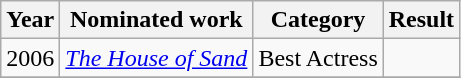<table class="wikitable sortable">
<tr>
<th>Year</th>
<th>Nominated work</th>
<th>Category</th>
<th>Result</th>
</tr>
<tr>
<td>2006</td>
<td><em><a href='#'>The House of Sand</a></em></td>
<td>Best Actress</td>
<td></td>
</tr>
<tr>
</tr>
</table>
